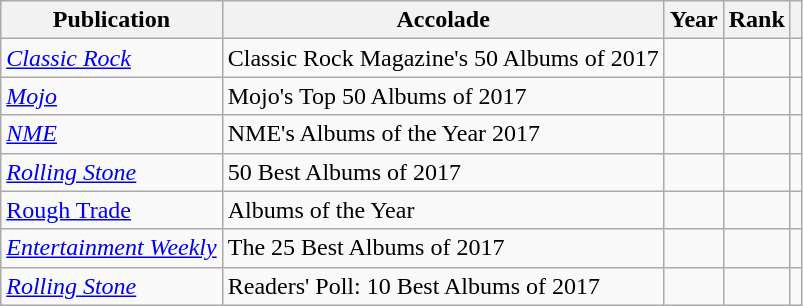<table class="sortable wikitable">
<tr>
<th>Publication</th>
<th>Accolade</th>
<th>Year</th>
<th>Rank</th>
<th class="unsortable"></th>
</tr>
<tr>
<td><em><a href='#'>Classic Rock</a></em></td>
<td>Classic Rock Magazine's 50 Albums of 2017</td>
<td></td>
<td></td>
<td></td>
</tr>
<tr>
<td><em><a href='#'>Mojo</a></em></td>
<td>Mojo's Top 50 Albums of 2017</td>
<td></td>
<td></td>
<td></td>
</tr>
<tr>
<td><em><a href='#'>NME</a></em></td>
<td>NME's Albums of the Year 2017</td>
<td></td>
<td></td>
<td></td>
</tr>
<tr>
<td><em><a href='#'>Rolling Stone</a></em></td>
<td>50 Best Albums of 2017</td>
<td></td>
<td></td>
<td></td>
</tr>
<tr>
<td><a href='#'>Rough Trade</a></td>
<td>Albums of the Year</td>
<td></td>
<td></td>
<td></td>
</tr>
<tr>
<td><em><a href='#'>Entertainment Weekly</a></em></td>
<td>The 25 Best Albums of 2017</td>
<td></td>
<td></td>
<td></td>
</tr>
<tr>
<td><em><a href='#'>Rolling Stone</a></em></td>
<td>Readers' Poll: 10 Best Albums of 2017</td>
<td></td>
<td></td>
<td></td>
</tr>
</table>
